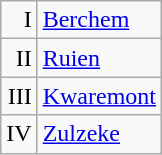<table class="wikitable">
<tr align="right">
<td>I</td>
<td align="left"><a href='#'>Berchem</a></td>
</tr>
<tr align="right">
<td>II</td>
<td align="left"><a href='#'>Ruien</a></td>
</tr>
<tr align="right">
<td>III</td>
<td align="left"><a href='#'>Kwaremont</a></td>
</tr>
<tr align="right">
<td>IV</td>
<td align="left"><a href='#'>Zulzeke</a></td>
</tr>
</table>
